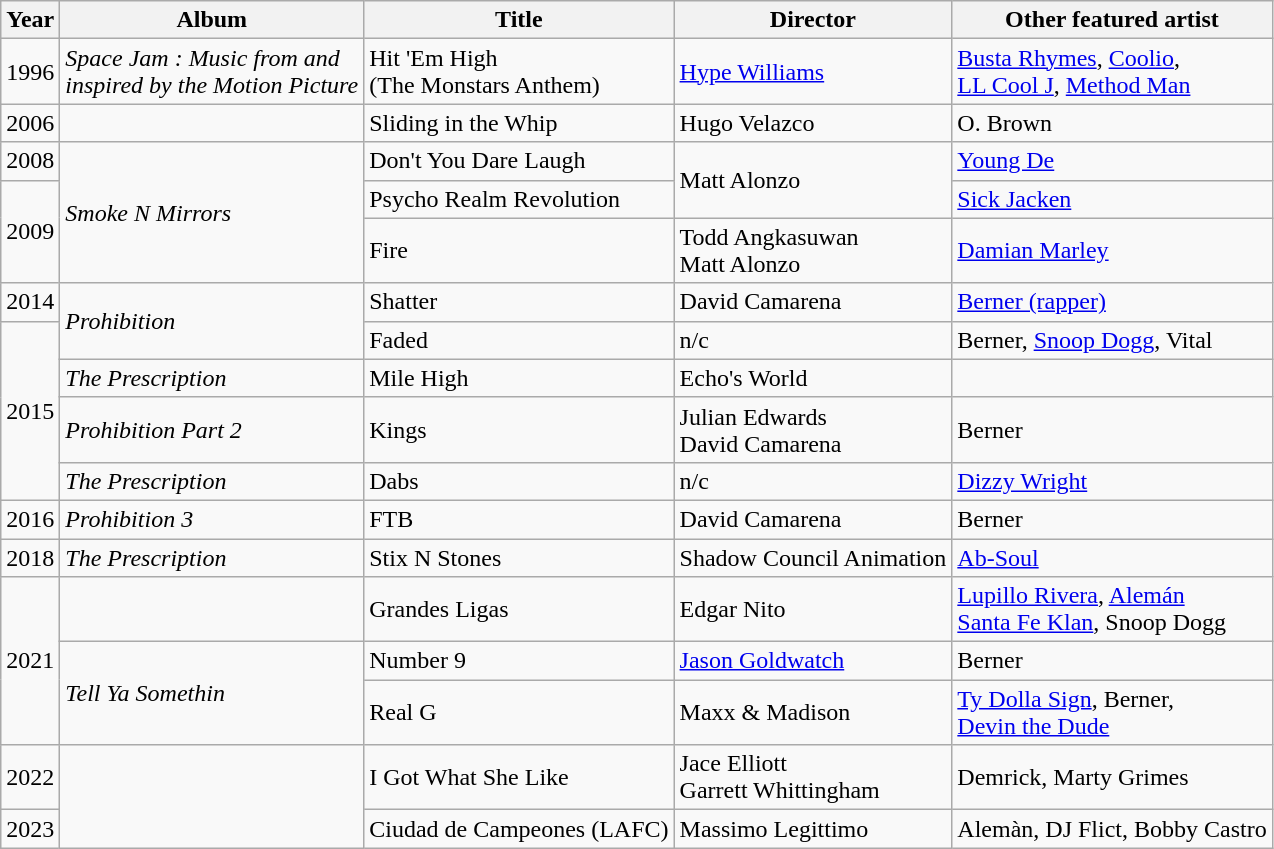<table class="wikitable">
<tr>
<th>Year</th>
<th>Album</th>
<th>Title</th>
<th>Director</th>
<th>Other featured artist</th>
</tr>
<tr>
<td>1996</td>
<td><em>Space Jam : Music from and</em><br><em>inspired by the Motion Picture</em></td>
<td>Hit 'Em High<br>(The Monstars Anthem)</td>
<td><a href='#'>Hype Williams</a></td>
<td><a href='#'>Busta Rhymes</a>, <a href='#'>Coolio</a>,<br><a href='#'>LL Cool J</a>, <a href='#'>Method Man</a></td>
</tr>
<tr>
<td>2006</td>
<td></td>
<td>Sliding in the Whip</td>
<td>Hugo Velazco</td>
<td>O. Brown</td>
</tr>
<tr>
<td>2008</td>
<td rowspan="3"><em>Smoke N Mirrors</em></td>
<td>Don't You Dare Laugh</td>
<td rowspan="2">Matt Alonzo</td>
<td><a href='#'>Young De</a></td>
</tr>
<tr>
<td rowspan="2">2009</td>
<td>Psycho Realm Revolution</td>
<td><a href='#'>Sick Jacken</a></td>
</tr>
<tr>
<td>Fire</td>
<td>Todd Angkasuwan<br>Matt Alonzo</td>
<td><a href='#'>Damian Marley</a></td>
</tr>
<tr>
<td>2014</td>
<td rowspan="2"><em>Prohibition</em></td>
<td>Shatter</td>
<td>David Camarena</td>
<td><a href='#'>Berner (rapper)</a></td>
</tr>
<tr>
<td rowspan="4">2015</td>
<td>Faded</td>
<td>n/c</td>
<td>Berner, <a href='#'>Snoop Dogg</a>, Vital</td>
</tr>
<tr>
<td><em>The Prescription</em></td>
<td>Mile High</td>
<td>Echo's World</td>
<td></td>
</tr>
<tr>
<td><em>Prohibition Part 2</em></td>
<td>Kings</td>
<td>Julian Edwards<br>David Camarena</td>
<td>Berner</td>
</tr>
<tr>
<td><em>The Prescription</em></td>
<td>Dabs</td>
<td>n/c</td>
<td><a href='#'>Dizzy Wright</a></td>
</tr>
<tr>
<td>2016</td>
<td><em>Prohibition 3</em></td>
<td>FTB</td>
<td>David Camarena</td>
<td>Berner</td>
</tr>
<tr>
<td>2018</td>
<td><em>The Prescription</em></td>
<td>Stix N Stones</td>
<td>Shadow Council Animation</td>
<td><a href='#'>Ab-Soul</a></td>
</tr>
<tr>
<td rowspan="3">2021</td>
<td></td>
<td>Grandes Ligas</td>
<td>Edgar Nito</td>
<td><a href='#'>Lupillo Rivera</a>, <a href='#'>Alemán</a><br><a href='#'>Santa Fe Klan</a>, Snoop Dogg</td>
</tr>
<tr>
<td rowspan="2"><em>Tell Ya Somethin<strong></td>
<td>Number 9</td>
<td><a href='#'>Jason Goldwatch</a></td>
<td>Berner</td>
</tr>
<tr>
<td>Real G</td>
<td>Maxx & Madison</td>
<td><a href='#'>Ty Dolla Sign</a>, Berner,<br><a href='#'>Devin the Dude</a></td>
</tr>
<tr>
<td>2022</td>
<td rowspan="2"></td>
<td>I Got What She Like</td>
<td>Jace Elliott<br>Garrett Whittingham</td>
<td>Demrick, Marty Grimes</td>
</tr>
<tr>
<td>2023</td>
<td>Ciudad de Campeones (LAFC)</td>
<td>Massimo Legittimo</td>
<td>Alemàn, DJ Flict, Bobby Castro</td>
</tr>
</table>
